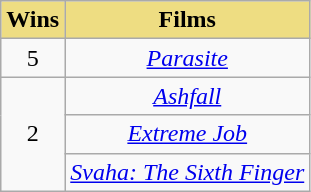<table class="wikitable plainrowheaders" style="text-align:center;">
<tr>
<th style="background:#EEDD82;" ! align="center">Wins</th>
<th style="background:#EEDD82;" ! align="center">Films</th>
</tr>
<tr>
<td>5</td>
<td><em><a href='#'> Parasite</a></em></td>
</tr>
<tr>
<td rowspan="3">2</td>
<td><em><a href='#'>Ashfall</a></em></td>
</tr>
<tr>
<td><em><a href='#'>Extreme Job</a></em></td>
</tr>
<tr>
<td><em><a href='#'>Svaha: The Sixth Finger</a></em></td>
</tr>
</table>
